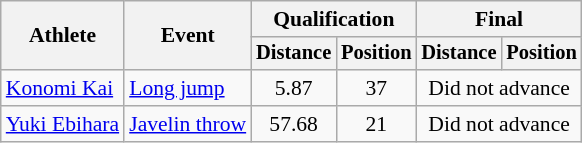<table class=wikitable style="font-size:90%">
<tr>
<th rowspan="2">Athlete</th>
<th rowspan="2">Event</th>
<th colspan="2">Qualification</th>
<th colspan="2">Final</th>
</tr>
<tr style="font-size:95%">
<th>Distance</th>
<th>Position</th>
<th>Distance</th>
<th>Position</th>
</tr>
<tr align=center>
<td align=left><a href='#'>Konomi Kai</a></td>
<td align=left><a href='#'>Long jump</a></td>
<td>5.87</td>
<td>37</td>
<td colspan=2>Did not advance</td>
</tr>
<tr align=center>
<td align=left><a href='#'>Yuki Ebihara</a></td>
<td align=left><a href='#'>Javelin throw</a></td>
<td>57.68</td>
<td>21</td>
<td colspan=2>Did not advance</td>
</tr>
</table>
